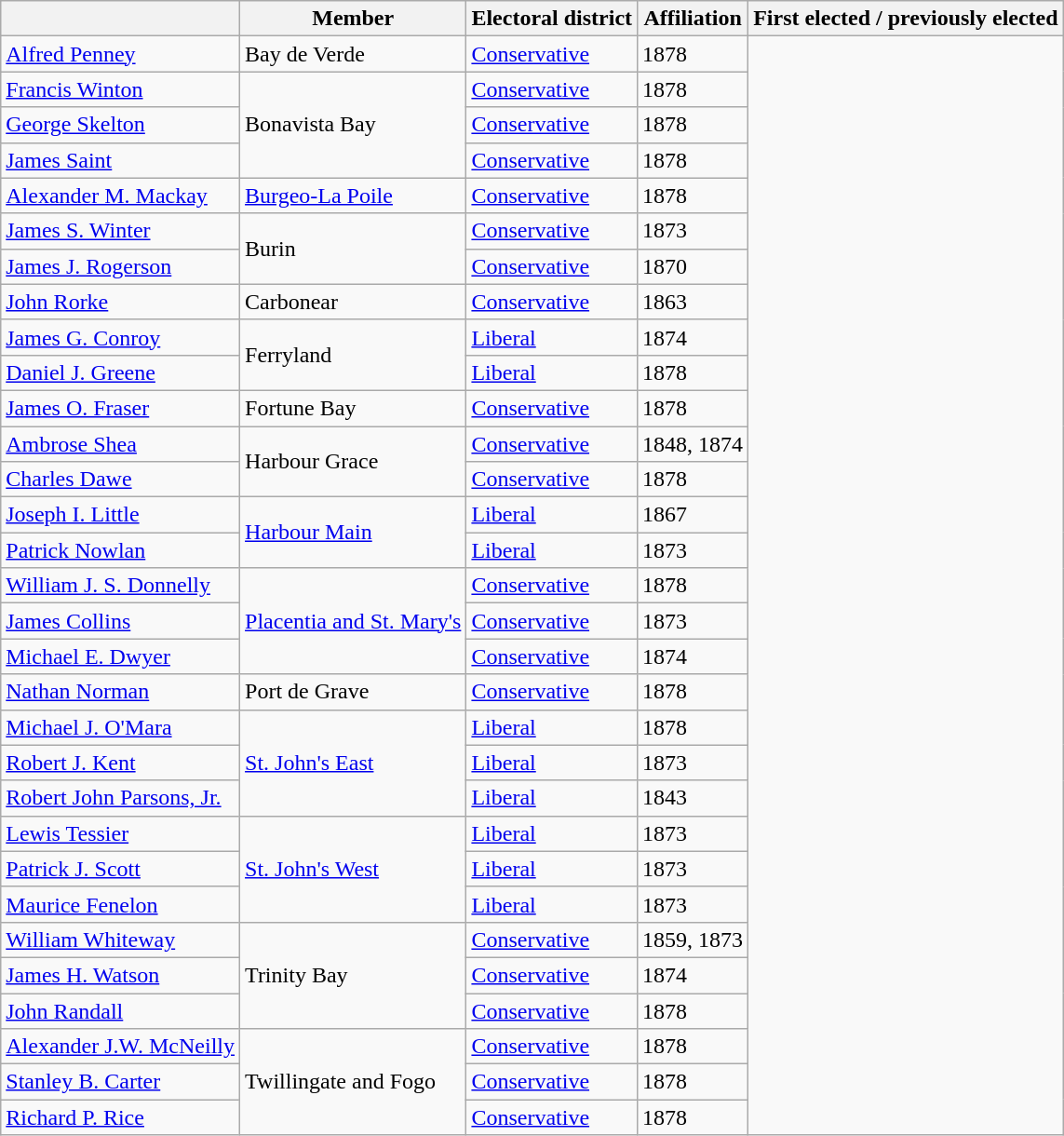<table class="wikitable sortable">
<tr>
<th></th>
<th>Member</th>
<th>Electoral district</th>
<th>Affiliation</th>
<th>First elected / previously elected</th>
</tr>
<tr>
<td><a href='#'>Alfred Penney</a></td>
<td>Bay de Verde</td>
<td><a href='#'>Conservative</a></td>
<td>1878</td>
</tr>
<tr>
<td><a href='#'>Francis Winton</a></td>
<td rowspan=3>Bonavista Bay</td>
<td><a href='#'>Conservative</a></td>
<td>1878</td>
</tr>
<tr>
<td><a href='#'>George Skelton</a></td>
<td><a href='#'>Conservative</a></td>
<td>1878</td>
</tr>
<tr>
<td><a href='#'>James Saint</a></td>
<td><a href='#'>Conservative</a></td>
<td>1878</td>
</tr>
<tr>
<td><a href='#'>Alexander M. Mackay</a></td>
<td><a href='#'>Burgeo-La Poile</a></td>
<td><a href='#'>Conservative</a></td>
<td>1878</td>
</tr>
<tr>
<td><a href='#'>James S. Winter</a></td>
<td rowspan=2>Burin</td>
<td><a href='#'>Conservative</a></td>
<td>1873</td>
</tr>
<tr>
<td><a href='#'>James J. Rogerson</a></td>
<td><a href='#'>Conservative</a></td>
<td>1870</td>
</tr>
<tr>
<td><a href='#'>John Rorke</a></td>
<td>Carbonear</td>
<td><a href='#'>Conservative</a></td>
<td>1863</td>
</tr>
<tr>
<td><a href='#'>James G. Conroy</a></td>
<td rowspan=2>Ferryland</td>
<td><a href='#'>Liberal</a></td>
<td>1874</td>
</tr>
<tr>
<td><a href='#'>Daniel J. Greene</a></td>
<td><a href='#'>Liberal</a></td>
<td>1878</td>
</tr>
<tr>
<td><a href='#'>James O. Fraser</a></td>
<td>Fortune Bay</td>
<td><a href='#'>Conservative</a></td>
<td>1878</td>
</tr>
<tr>
<td><a href='#'>Ambrose Shea</a></td>
<td rowspan=2>Harbour Grace</td>
<td><a href='#'>Conservative</a></td>
<td>1848, 1874</td>
</tr>
<tr>
<td><a href='#'>Charles Dawe</a></td>
<td><a href='#'>Conservative</a></td>
<td>1878</td>
</tr>
<tr>
<td><a href='#'>Joseph I. Little</a></td>
<td rowspan=2><a href='#'>Harbour Main</a></td>
<td><a href='#'>Liberal</a></td>
<td>1867</td>
</tr>
<tr>
<td><a href='#'>Patrick Nowlan</a></td>
<td><a href='#'>Liberal</a></td>
<td>1873</td>
</tr>
<tr>
<td><a href='#'>William J. S. Donnelly</a></td>
<td rowspan=3><a href='#'>Placentia and St. Mary's</a></td>
<td><a href='#'>Conservative</a></td>
<td>1878</td>
</tr>
<tr>
<td><a href='#'>James Collins</a></td>
<td><a href='#'>Conservative</a></td>
<td>1873</td>
</tr>
<tr>
<td><a href='#'>Michael E. Dwyer</a></td>
<td><a href='#'>Conservative</a></td>
<td>1874</td>
</tr>
<tr>
<td><a href='#'>Nathan Norman</a></td>
<td>Port de Grave</td>
<td><a href='#'>Conservative</a></td>
<td>1878</td>
</tr>
<tr>
<td><a href='#'>Michael J. O'Mara</a></td>
<td rowspan=3><a href='#'>St. John's East</a></td>
<td><a href='#'>Liberal</a></td>
<td>1878</td>
</tr>
<tr>
<td><a href='#'>Robert J. Kent</a></td>
<td><a href='#'>Liberal</a></td>
<td>1873</td>
</tr>
<tr>
<td><a href='#'>Robert John Parsons, Jr.</a></td>
<td><a href='#'>Liberal</a></td>
<td>1843</td>
</tr>
<tr>
<td><a href='#'>Lewis Tessier</a></td>
<td rowspan=3><a href='#'>St. John's West</a></td>
<td><a href='#'>Liberal</a></td>
<td>1873</td>
</tr>
<tr>
<td><a href='#'>Patrick J. Scott</a></td>
<td><a href='#'>Liberal</a></td>
<td>1873</td>
</tr>
<tr>
<td><a href='#'>Maurice Fenelon</a></td>
<td><a href='#'>Liberal</a></td>
<td>1873</td>
</tr>
<tr>
<td><a href='#'>William Whiteway</a></td>
<td rowspan=3>Trinity Bay</td>
<td><a href='#'>Conservative</a></td>
<td>1859, 1873</td>
</tr>
<tr>
<td><a href='#'>James H. Watson</a></td>
<td><a href='#'>Conservative</a></td>
<td>1874</td>
</tr>
<tr>
<td><a href='#'>John Randall</a></td>
<td><a href='#'>Conservative</a></td>
<td>1878</td>
</tr>
<tr>
<td><a href='#'>Alexander J.W. McNeilly</a></td>
<td rowspan=3>Twillingate and Fogo</td>
<td><a href='#'>Conservative</a></td>
<td>1878</td>
</tr>
<tr>
<td><a href='#'>Stanley B. Carter</a></td>
<td><a href='#'>Conservative</a></td>
<td>1878</td>
</tr>
<tr>
<td><a href='#'>Richard P. Rice</a></td>
<td><a href='#'>Conservative</a></td>
<td>1878</td>
</tr>
</table>
